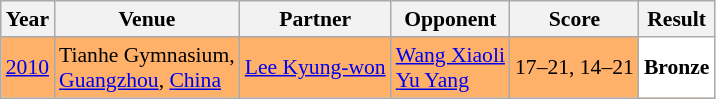<table class="sortable wikitable" style="font-size: 90%;">
<tr>
<th>Year</th>
<th>Venue</th>
<th>Partner</th>
<th>Opponent</th>
<th>Score</th>
<th>Result</th>
</tr>
<tr style="background:#FFB069">
<td align="center"><a href='#'>2010</a></td>
<td align="left">Tianhe Gymnasium,<br><a href='#'>Guangzhou</a>, <a href='#'>China</a></td>
<td align="left"> <a href='#'>Lee Kyung-won</a></td>
<td align="left"> <a href='#'>Wang Xiaoli</a><br> <a href='#'>Yu Yang</a></td>
<td align="left">17–21, 14–21</td>
<td style="text-align:left; background:white"> <strong>Bronze</strong></td>
</tr>
</table>
